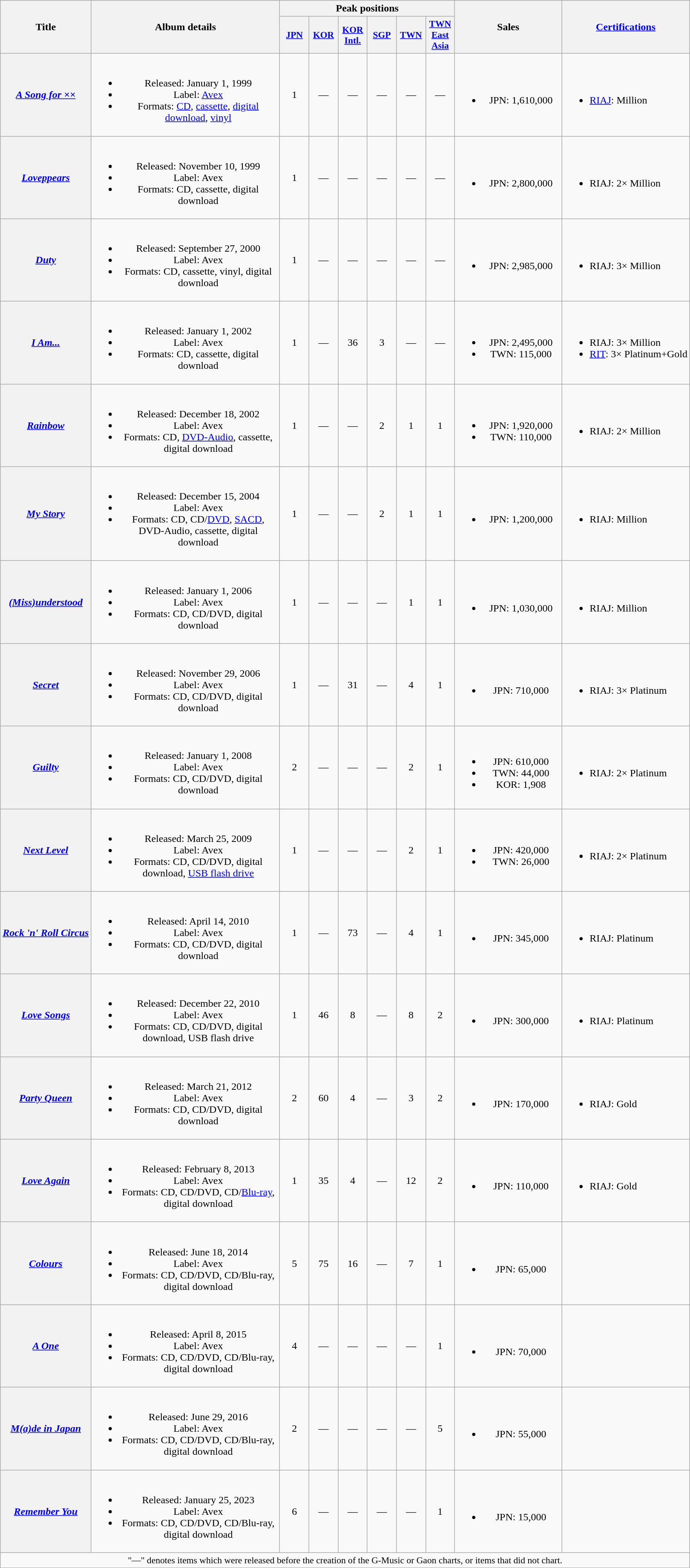<table class="wikitable plainrowheaders" style="text-align:center;">
<tr>
<th rowspan="2">Title</th>
<th style="width:18em;" rowspan="2">Album details</th>
<th colspan="6">Peak positions</th>
<th style="width:10em;" rowspan="2">Sales</th>
<th rowspan="2"><a href='#'>Certifications</a></th>
</tr>
<tr>
<th scope="col" style="width:2.7em;font-size:90%;"><a href='#'>JPN</a><br></th>
<th scope="col" style="width:2.7em;font-size:90%;"><a href='#'>KOR</a><br></th>
<th scope="col" style="width:2.7em;font-size:90%;"><a href='#'>KOR Intl.</a><br></th>
<th scope="col" style="width:2.7em;font-size:90%;"><a href='#'>SGP</a><br></th>
<th scope="col" style="width:2.7em;font-size:90%;"><a href='#'>TWN</a><br></th>
<th scope="col" style="width:2.7em;font-size:90%;"><a href='#'>TWN East Asia</a><br></th>
</tr>
<tr>
<th scope="row"><em><a href='#'>A Song for ××</a></em></th>
<td><br><ul><li>Released: January 1, 1999</li><li>Label: <a href='#'>Avex</a></li><li>Formats: <a href='#'>CD</a>, <a href='#'>cassette</a>, <a href='#'>digital download</a>, <a href='#'>vinyl</a></li></ul></td>
<td>1</td>
<td>—</td>
<td>—</td>
<td>—</td>
<td>—</td>
<td>—</td>
<td><br><ul><li>JPN: 1,610,000</li></ul></td>
<td align="left"><br><ul><li><a href='#'>RIAJ</a>: Million</li></ul></td>
</tr>
<tr>
<th scope="row"><em><a href='#'>Loveppears</a></em></th>
<td><br><ul><li>Released: November 10, 1999</li><li>Label: Avex</li><li>Formats: CD, cassette, digital download</li></ul></td>
<td>1</td>
<td>—</td>
<td>—</td>
<td>—</td>
<td>—</td>
<td>—</td>
<td><br><ul><li>JPN: 2,800,000</li></ul></td>
<td align="left"><br><ul><li>RIAJ: 2× Million</li></ul></td>
</tr>
<tr>
<th scope="row"><em><a href='#'>Duty</a></em></th>
<td><br><ul><li>Released: September 27, 2000</li><li>Label: Avex</li><li>Formats: CD, cassette, vinyl, digital download</li></ul></td>
<td>1</td>
<td>—</td>
<td>—</td>
<td>—</td>
<td>—</td>
<td>—</td>
<td><br><ul><li>JPN: 2,985,000</li></ul></td>
<td align="left"><br><ul><li>RIAJ: 3× Million</li></ul></td>
</tr>
<tr>
<th scope="row"><em><a href='#'>I Am...</a></em></th>
<td><br><ul><li>Released: January 1, 2002</li><li>Label: Avex</li><li>Formats: CD, cassette, digital download</li></ul></td>
<td>1</td>
<td>—</td>
<td>36</td>
<td>3</td>
<td>—</td>
<td>—</td>
<td><br><ul><li>JPN: 2,495,000</li><li>TWN: 115,000</li></ul></td>
<td align="left"><br><ul><li>RIAJ: 3× Million</li><li><a href='#'>RIT</a>: 3× Platinum+Gold</li></ul></td>
</tr>
<tr>
<th scope="row"><em><a href='#'>Rainbow</a></em></th>
<td><br><ul><li>Released: December 18, 2002</li><li>Label: Avex</li><li>Formats: CD, <a href='#'>DVD-Audio</a>, cassette, digital download</li></ul></td>
<td>1</td>
<td>—</td>
<td>—</td>
<td>2</td>
<td>1</td>
<td>1</td>
<td><br><ul><li>JPN: 1,920,000</li><li>TWN: 110,000</li></ul></td>
<td align="left"><br><ul><li>RIAJ: 2× Million</li></ul></td>
</tr>
<tr>
<th scope="row"><em><a href='#'>My Story</a></em></th>
<td><br><ul><li>Released: December 15, 2004</li><li>Label: Avex</li><li>Formats: CD, CD/<a href='#'>DVD</a>, <a href='#'>SACD</a>, DVD-Audio, cassette, digital download</li></ul></td>
<td>1</td>
<td>—</td>
<td>—</td>
<td>2</td>
<td>1</td>
<td>1</td>
<td><br><ul><li>JPN: 1,200,000</li></ul></td>
<td align="left"><br><ul><li>RIAJ: Million</li></ul></td>
</tr>
<tr>
<th scope="row"><em><a href='#'>(Miss)understood</a></em></th>
<td><br><ul><li>Released: January 1, 2006</li><li>Label: Avex</li><li>Formats: CD, CD/DVD, digital download</li></ul></td>
<td>1</td>
<td>—</td>
<td>—</td>
<td>—</td>
<td>1</td>
<td>1</td>
<td><br><ul><li>JPN: 1,030,000</li></ul></td>
<td align="left"><br><ul><li>RIAJ: Million</li></ul></td>
</tr>
<tr>
<th scope="row"><em><a href='#'>Secret</a></em></th>
<td><br><ul><li>Released: November 29, 2006</li><li>Label: Avex</li><li>Formats: CD, CD/DVD, digital download</li></ul></td>
<td>1</td>
<td>—</td>
<td>31</td>
<td>—</td>
<td>4</td>
<td>1</td>
<td><br><ul><li>JPN: 710,000</li></ul></td>
<td align="left"><br><ul><li>RIAJ: 3× Platinum</li></ul></td>
</tr>
<tr>
<th scope="row"><em><a href='#'>Guilty</a></em></th>
<td><br><ul><li>Released: January 1, 2008</li><li>Label: Avex</li><li>Formats: CD, CD/DVD, digital download</li></ul></td>
<td>2</td>
<td>—</td>
<td>—</td>
<td>—</td>
<td>2</td>
<td>1</td>
<td><br><ul><li>JPN: 610,000</li><li>TWN: 44,000</li><li>KOR: 1,908</li></ul></td>
<td align="left"><br><ul><li>RIAJ: 2× Platinum</li></ul></td>
</tr>
<tr>
<th scope="row"><em><a href='#'>Next Level</a></em></th>
<td><br><ul><li>Released: March 25, 2009</li><li>Label: Avex</li><li>Formats: CD, CD/DVD, digital download, <a href='#'>USB flash drive</a></li></ul></td>
<td>1</td>
<td>—</td>
<td>—</td>
<td>—</td>
<td>2</td>
<td>1</td>
<td><br><ul><li>JPN: 420,000</li><li>TWN: 26,000</li></ul></td>
<td align="left"><br><ul><li>RIAJ: 2× Platinum</li></ul></td>
</tr>
<tr>
<th scope="row"><em><a href='#'>Rock 'n' Roll Circus</a></em></th>
<td><br><ul><li>Released: April 14, 2010</li><li>Label: Avex</li><li>Formats: CD, CD/DVD, digital download</li></ul></td>
<td>1</td>
<td>—</td>
<td>73</td>
<td>—</td>
<td>4</td>
<td>1</td>
<td><br><ul><li>JPN: 345,000</li></ul></td>
<td align="left"><br><ul><li>RIAJ: Platinum</li></ul></td>
</tr>
<tr>
<th scope="row"><em><a href='#'>Love Songs</a></em></th>
<td><br><ul><li>Released: December 22, 2010</li><li>Label: Avex</li><li>Formats: CD, CD/DVD, digital download, USB flash drive</li></ul></td>
<td>1</td>
<td>46</td>
<td>8</td>
<td>—</td>
<td>8</td>
<td>2</td>
<td><br><ul><li>JPN: 300,000</li></ul></td>
<td align="left"><br><ul><li>RIAJ: Platinum</li></ul></td>
</tr>
<tr>
<th scope="row"><em><a href='#'>Party Queen</a></em></th>
<td><br><ul><li>Released: March 21, 2012</li><li>Label: Avex</li><li>Formats: CD, CD/DVD, digital download</li></ul></td>
<td>2</td>
<td>60</td>
<td>4</td>
<td>—</td>
<td>3</td>
<td>2</td>
<td><br><ul><li>JPN: 170,000</li></ul></td>
<td align="left"><br><ul><li>RIAJ: Gold</li></ul></td>
</tr>
<tr>
<th scope="row"><em><a href='#'>Love Again</a></em></th>
<td><br><ul><li>Released: February 8, 2013</li><li>Label: Avex</li><li>Formats: CD, CD/DVD, CD/<a href='#'>Blu-ray</a>, digital download</li></ul></td>
<td>1</td>
<td>35</td>
<td>4</td>
<td>—</td>
<td>12</td>
<td>2</td>
<td><br><ul><li>JPN: 110,000</li></ul></td>
<td align="left"><br><ul><li>RIAJ: Gold</li></ul></td>
</tr>
<tr>
<th scope="row"><em><a href='#'>Colours</a></em></th>
<td><br><ul><li>Released: June 18, 2014</li><li>Label: Avex</li><li>Formats: CD, CD/DVD, CD/Blu-ray, digital download</li></ul></td>
<td>5</td>
<td>75</td>
<td>16</td>
<td>—</td>
<td>7</td>
<td>1</td>
<td><br><ul><li>JPN: 65,000</li></ul></td>
<td align="left"></td>
</tr>
<tr>
<th scope="row"><em><a href='#'>A One</a></em></th>
<td><br><ul><li>Released: April 8, 2015</li><li>Label: Avex</li><li>Formats: CD, CD/DVD, CD/Blu-ray, digital download</li></ul></td>
<td>4</td>
<td>—</td>
<td>—</td>
<td>—</td>
<td>—</td>
<td>1</td>
<td><br><ul><li>JPN: 70,000</li></ul></td>
<td align="left"></td>
</tr>
<tr>
<th scope="row"><em><a href='#'>M(a)de in Japan</a></em></th>
<td><br><ul><li>Released: June 29, 2016</li><li>Label: Avex</li><li>Formats: CD, CD/DVD, CD/Blu-ray, digital download</li></ul></td>
<td>2</td>
<td>—</td>
<td>—</td>
<td>—</td>
<td>—</td>
<td>5</td>
<td><br><ul><li>JPN: 55,000</li></ul></td>
<td align="left"></td>
</tr>
<tr>
<th scope="row"><em><a href='#'>Remember You</a></em></th>
<td><br><ul><li>Released: January 25, 2023</li><li>Label: Avex</li><li>Formats: CD, CD/DVD, CD/Blu-ray, digital download</li></ul></td>
<td>6</td>
<td>—</td>
<td>—</td>
<td>—</td>
<td>—</td>
<td>1</td>
<td><br><ul><li>JPN: 15,000</li></ul></td>
<td align="left"></td>
</tr>
<tr>
<td colspan="13" align="center" style="font-size:90%;">"—" denotes items which were released before the creation of the G-Music or Gaon charts, or items that did not chart.</td>
</tr>
</table>
